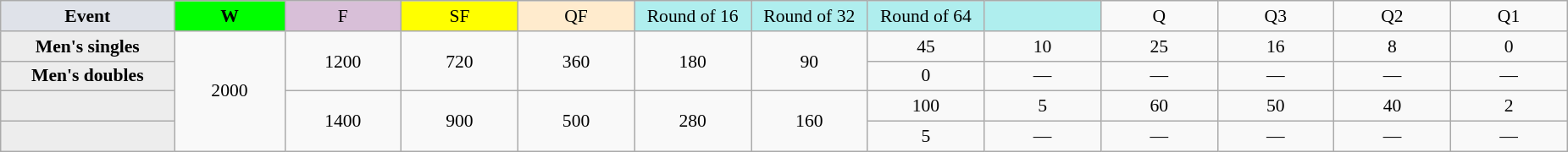<table class="wikitable" style="font-size:90%;text-align:center">
<tr>
<td style="width:130px; background:#dfe2e9;"><strong>Event</strong></td>
<td style="width:80px; background:lime;"><strong>W</strong></td>
<td style="width:85px; background:thistle;">F</td>
<td style="width:85px; background:#ff0;">SF</td>
<td style="width:85px; background:#ffebcd;">QF</td>
<td style="width:85px; background:#afeeee;">Round of 16</td>
<td style="width:85px; background:#afeeee;">Round of 32</td>
<td style="width:85px; background:#afeeee;">Round of 64</td>
<td style="width:85px; background:#afeeee;"></td>
<td style="width:85px;">Q</td>
<td style="width:85px;">Q3</td>
<td style="width:85px;">Q2</td>
<td style="width:85px;">Q1</td>
</tr>
<tr>
<th style="background:#ededed;">Men's singles</th>
<td rowspan="4">2000</td>
<td rowspan="2">1200</td>
<td rowspan="2">720</td>
<td rowspan="2">360</td>
<td rowspan="2">180</td>
<td rowspan="2">90</td>
<td>45</td>
<td>10</td>
<td>25</td>
<td>16</td>
<td>8</td>
<td>0</td>
</tr>
<tr>
<th style="background:#ededed;">Men's doubles</th>
<td>0</td>
<td>—</td>
<td>—</td>
<td>—</td>
<td>—</td>
<td>—</td>
</tr>
<tr>
<th style="background:#ededed;"></th>
<td rowspan="2">1400</td>
<td rowspan="2">900</td>
<td rowspan="2">500</td>
<td rowspan="2">280</td>
<td rowspan="2">160</td>
<td>100</td>
<td>5</td>
<td>60</td>
<td>50</td>
<td>40</td>
<td>2</td>
</tr>
<tr>
<th style="background:#ededed;"></th>
<td>5</td>
<td>—</td>
<td>—</td>
<td>—</td>
<td>—</td>
<td>—</td>
</tr>
</table>
